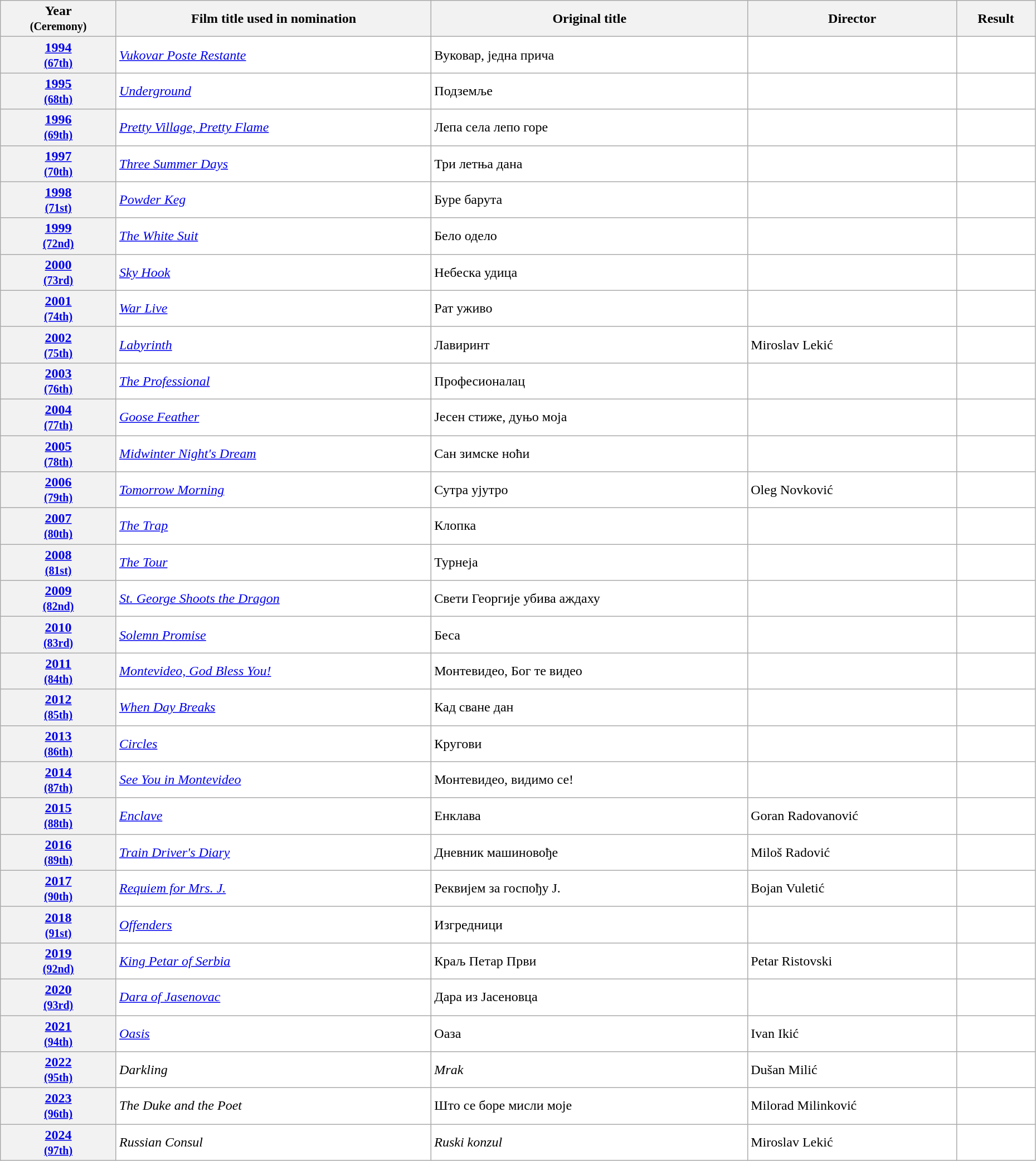<table class="wikitable sortable" width="98%" style="background:#ffffff;">
<tr>
<th>Year<br><small>(Ceremony)</small></th>
<th>Film title used in nomination</th>
<th>Original title</th>
<th>Director</th>
<th>Result</th>
</tr>
<tr>
<th align="center"><a href='#'>1994</a><br><small><a href='#'>(67th)</a></small></th>
<td><em><a href='#'>Vukovar Poste Restante</a></em></td>
<td>Вуковар, једна прича</td>
<td></td>
<td></td>
</tr>
<tr>
<th align="center"><a href='#'>1995</a><br><small><a href='#'>(68th)</a></small></th>
<td><em><a href='#'>Underground</a></em></td>
<td>Подземље</td>
<td></td>
<td></td>
</tr>
<tr>
<th align="center"><a href='#'>1996</a><br><small><a href='#'>(69th)</a></small></th>
<td><em><a href='#'>Pretty Village, Pretty Flame</a></em></td>
<td>Лепа села лепо горе</td>
<td></td>
<td></td>
</tr>
<tr>
<th align="center"><a href='#'>1997</a><br><small><a href='#'>(70th)</a></small></th>
<td><em><a href='#'>Three Summer Days</a></em></td>
<td>Три летња дана</td>
<td></td>
<td></td>
</tr>
<tr>
<th align="center"><a href='#'>1998</a><br><small><a href='#'>(71st)</a></small></th>
<td><em><a href='#'>Powder Keg</a></em></td>
<td>Буре барута</td>
<td></td>
<td></td>
</tr>
<tr>
<th align="center"><a href='#'>1999</a><br><small><a href='#'>(72nd)</a></small></th>
<td><em><a href='#'>The White Suit</a></em></td>
<td>Бело одело</td>
<td></td>
<td></td>
</tr>
<tr>
<th align="center"><a href='#'>2000</a><br><small><a href='#'>(73rd)</a></small></th>
<td><em><a href='#'>Sky Hook</a></em></td>
<td>Небеска удица</td>
<td></td>
<td></td>
</tr>
<tr>
<th align="center"><a href='#'>2001</a><br><small><a href='#'>(74th)</a></small></th>
<td><em><a href='#'>War Live</a></em></td>
<td>Рат уживо</td>
<td></td>
<td></td>
</tr>
<tr>
<th align="center"><a href='#'>2002</a><br><small><a href='#'>(75th)</a></small></th>
<td><em><a href='#'>Labyrinth</a></em></td>
<td>Лавиринт</td>
<td>Miroslav Lekić</td>
<td></td>
</tr>
<tr>
<th align="center"><a href='#'>2003</a><br><small><a href='#'>(76th)</a></small></th>
<td><em><a href='#'>The Professional</a></em></td>
<td>Професионалац</td>
<td></td>
<td></td>
</tr>
<tr>
<th align="center"><a href='#'>2004</a><br><small><a href='#'>(77th)</a></small></th>
<td><em><a href='#'>Goose Feather</a></em></td>
<td>Јесен стиже, дуњо моја</td>
<td></td>
<td></td>
</tr>
<tr>
<th align="center"><a href='#'>2005</a><br><small><a href='#'>(78th)</a></small></th>
<td><em><a href='#'>Midwinter Night's Dream</a></em></td>
<td>Сан зимске ноћи</td>
<td></td>
<td></td>
</tr>
<tr>
<th align="center"><a href='#'>2006</a><br><small><a href='#'>(79th)</a></small></th>
<td><em><a href='#'>Tomorrow Morning</a></em></td>
<td>Сутра ујутро</td>
<td>Oleg Novković</td>
<td></td>
</tr>
<tr>
<th align="center"><a href='#'>2007</a><br><small><a href='#'>(80th)</a></small></th>
<td><em><a href='#'>The Trap</a></em></td>
<td>Клопка</td>
<td></td>
<td></td>
</tr>
<tr>
<th align="center"><a href='#'>2008</a><br><small><a href='#'>(81st)</a></small></th>
<td><em><a href='#'>The Tour</a></em></td>
<td>Турнеја</td>
<td></td>
<td></td>
</tr>
<tr>
<th align="center"><a href='#'>2009</a><br><small><a href='#'>(82nd)</a></small></th>
<td><em><a href='#'>St. George Shoots the Dragon</a></em></td>
<td>Свети Георгије убива аждаху</td>
<td></td>
<td></td>
</tr>
<tr>
<th align="center"><a href='#'>2010</a><br><small><a href='#'>(83rd)</a></small></th>
<td><em><a href='#'>Solemn Promise</a></em></td>
<td>Беса</td>
<td></td>
<td></td>
</tr>
<tr>
<th align="center"><a href='#'>2011</a><br><small><a href='#'>(84th)</a></small></th>
<td><em><a href='#'>Montevideo, God Bless You!</a></em></td>
<td>Монтевидео, Бог те видео</td>
<td></td>
<td></td>
</tr>
<tr>
<th align="center"><a href='#'>2012</a><br><small><a href='#'>(85th)</a></small></th>
<td><em><a href='#'>When Day Breaks</a></em></td>
<td>Кад сване дан</td>
<td></td>
<td></td>
</tr>
<tr>
<th align="center"><a href='#'>2013</a><br><small><a href='#'>(86th)</a></small></th>
<td><em><a href='#'>Circles</a></em></td>
<td>Кругови</td>
<td></td>
<td></td>
</tr>
<tr>
<th align="center"><a href='#'>2014</a><br><small><a href='#'>(87th)</a></small></th>
<td><em><a href='#'>See You in Montevideo</a></em></td>
<td>Монтевидео, видимо се!</td>
<td></td>
<td></td>
</tr>
<tr>
<th align="center"><a href='#'>2015</a><br><small><a href='#'>(88th)</a></small></th>
<td><em><a href='#'>Enclave</a></em></td>
<td>Енклава</td>
<td>Goran Radovanović</td>
<td></td>
</tr>
<tr>
<th align="center"><a href='#'>2016</a><br><small><a href='#'>(89th)</a></small></th>
<td><em><a href='#'>Train Driver's Diary</a></em></td>
<td>Дневник машиновође</td>
<td>Miloš Radović</td>
<td></td>
</tr>
<tr>
<th align="center"><a href='#'>2017</a><br><small><a href='#'>(90th)</a></small></th>
<td><em><a href='#'>Requiem for Mrs. J.</a></em></td>
<td>Реквијем за госпођу Ј.</td>
<td>Bojan Vuletić</td>
<td></td>
</tr>
<tr>
<th align="center"><a href='#'>2018</a><br><small><a href='#'>(91st)</a></small></th>
<td><em><a href='#'>Offenders</a></em></td>
<td>Изгредници</td>
<td></td>
<td></td>
</tr>
<tr>
<th align="center"><a href='#'>2019</a><br><small><a href='#'>(92nd)</a></small></th>
<td><em><a href='#'>King Petar of Serbia</a></em></td>
<td>Краљ Петар Први</td>
<td>Petar Ristovski</td>
<td></td>
</tr>
<tr>
<th align="center"><a href='#'>2020</a><br><small><a href='#'>(93rd)</a></small></th>
<td><em><a href='#'>Dara of Jasenovac</a></em></td>
<td>Дара из Јасеновца</td>
<td></td>
<td></td>
</tr>
<tr>
<th align="center"><a href='#'>2021</a><br><small><a href='#'>(94th)</a></small></th>
<td><em><a href='#'>Oasis</a></em></td>
<td>Оаза</td>
<td>Ivan Ikić</td>
<td></td>
</tr>
<tr>
<th align="center"><a href='#'>2022</a><br><small><a href='#'>(95th)</a></small></th>
<td><em>Darkling</em></td>
<td><em>Mrak</em></td>
<td>Dušan Milić</td>
<td></td>
</tr>
<tr>
<th align="center"><a href='#'>2023</a><br><small><a href='#'>(96th)</a></small></th>
<td><em>The Duke and the Poet</em></td>
<td data-sort-value="Što se bore misli moje">Што се боре мисли моје</td>
<td data-sort-value="Milinković, Milorad">Milorad Milinković</td>
<td></td>
</tr>
<tr>
<th><a href='#'>2024</a><br><small><a href='#'>(97th)</a></small></th>
<td><em>Russian Consul</em></td>
<td><em>Ruski konzul</em></td>
<td>Miroslav Lekić</td>
<td></td>
</tr>
</table>
